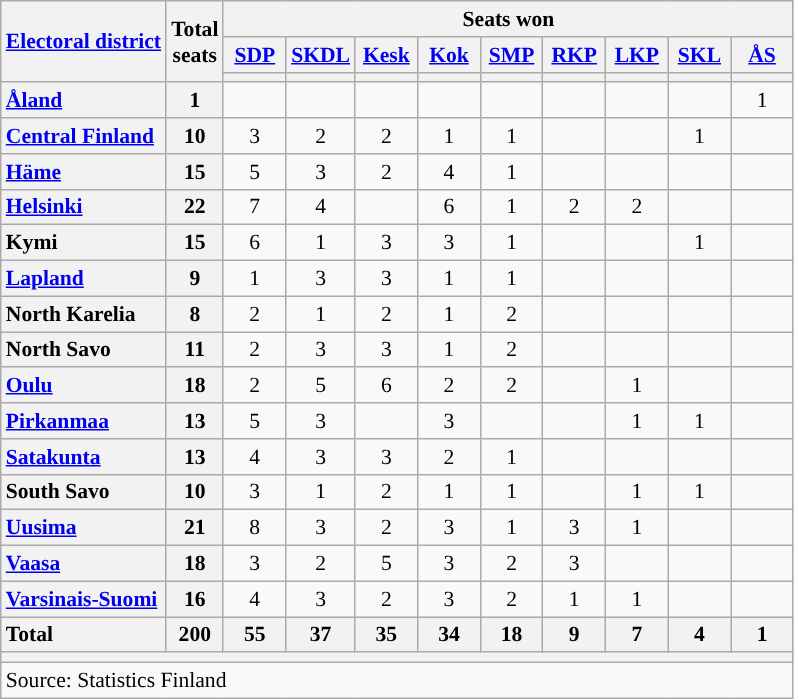<table class="wikitable" style="text-align:center; font-size: 0.9em;">
<tr>
<th rowspan="3"><a href='#'>Electoral district</a></th>
<th rowspan="3">Total<br>seats</th>
<th colspan="9">Seats won</th>
</tr>
<tr>
<th class="unsortable" style="width:35px;"><a href='#'>SDP</a></th>
<th class="unsortable" style="width:35px;"><a href='#'>SKDL</a></th>
<th class="unsortable" style="width:35px;"><a href='#'>Kesk</a></th>
<th class="unsortable" style="width:35px;"><a href='#'>Kok</a></th>
<th class="unsortable" style="width:35px;"><a href='#'>SMP</a></th>
<th class="unsortable" style="width:35px;"><a href='#'>RKP</a></th>
<th class="unsortable" style="width:35px;"><a href='#'>LKP</a></th>
<th class="unsortable" style="width:35px;"><a href='#'>SKL</a></th>
<th class="unsortable" style="width:35px;"><a href='#'>ÅS</a></th>
</tr>
<tr>
<th style="background:"></th>
<th style="background:"></th>
<th style="background:"></th>
<th style="background:"></th>
<th style="background:"></th>
<th style="background:"></th>
<th style="background:"></th>
<th style="background:"></th>
<th style="background:"></th>
</tr>
<tr>
<th style="text-align: left;"><a href='#'>Åland</a></th>
<th>1</th>
<td></td>
<td></td>
<td></td>
<td></td>
<td></td>
<td></td>
<td></td>
<td></td>
<td>1</td>
</tr>
<tr>
<th style="text-align: left;"><a href='#'>Central Finland</a></th>
<th>10</th>
<td>3</td>
<td>2</td>
<td>2</td>
<td>1</td>
<td>1</td>
<td></td>
<td></td>
<td>1</td>
<td></td>
</tr>
<tr>
<th style="text-align: left;"><a href='#'>Häme</a></th>
<th>15</th>
<td>5</td>
<td>3</td>
<td>2</td>
<td>4</td>
<td>1</td>
<td></td>
<td></td>
<td></td>
<td></td>
</tr>
<tr>
<th style="text-align: left;"><a href='#'>Helsinki</a></th>
<th>22</th>
<td>7</td>
<td>4</td>
<td></td>
<td>6</td>
<td>1</td>
<td>2</td>
<td>2</td>
<td></td>
<td></td>
</tr>
<tr>
<th style="text-align: left;">Kymi</th>
<th>15</th>
<td>6</td>
<td>1</td>
<td>3</td>
<td>3</td>
<td>1</td>
<td></td>
<td></td>
<td>1</td>
<td></td>
</tr>
<tr>
<th style="text-align: left;"><a href='#'>Lapland</a></th>
<th>9</th>
<td>1</td>
<td>3</td>
<td>3</td>
<td>1</td>
<td>1</td>
<td></td>
<td></td>
<td></td>
<td></td>
</tr>
<tr>
<th style="text-align: left;">North Karelia</th>
<th>8</th>
<td>2</td>
<td>1</td>
<td>2</td>
<td>1</td>
<td>2</td>
<td></td>
<td></td>
<td></td>
<td></td>
</tr>
<tr>
<th style="text-align: left;">North Savo</th>
<th>11</th>
<td>2</td>
<td>3</td>
<td>3</td>
<td>1</td>
<td>2</td>
<td></td>
<td></td>
<td></td>
<td></td>
</tr>
<tr>
<th style="text-align: left;"><a href='#'>Oulu</a></th>
<th>18</th>
<td>2</td>
<td>5</td>
<td>6</td>
<td>2</td>
<td>2</td>
<td></td>
<td>1</td>
<td></td>
<td></td>
</tr>
<tr>
<th style="text-align: left;"><a href='#'>Pirkanmaa</a></th>
<th>13</th>
<td>5</td>
<td>3</td>
<td></td>
<td>3</td>
<td></td>
<td></td>
<td>1</td>
<td>1</td>
<td></td>
</tr>
<tr>
<th style="text-align: left;"><a href='#'>Satakunta</a></th>
<th>13</th>
<td>4</td>
<td>3</td>
<td>3</td>
<td>2</td>
<td>1</td>
<td></td>
<td></td>
<td></td>
<td></td>
</tr>
<tr>
<th style="text-align: left;">South Savo</th>
<th>10</th>
<td>3</td>
<td>1</td>
<td>2</td>
<td>1</td>
<td>1</td>
<td></td>
<td>1</td>
<td>1</td>
<td></td>
</tr>
<tr>
<th style="text-align: left;"><a href='#'>Uusima</a></th>
<th>21</th>
<td>8</td>
<td>3</td>
<td>2</td>
<td>3</td>
<td>1</td>
<td>3</td>
<td>1</td>
<td></td>
<td></td>
</tr>
<tr>
<th style="text-align: left;"><a href='#'>Vaasa</a></th>
<th>18</th>
<td>3</td>
<td>2</td>
<td>5</td>
<td>3</td>
<td>2</td>
<td>3</td>
<td></td>
<td></td>
<td></td>
</tr>
<tr>
<th style="text-align: left;"><a href='#'>Varsinais-Suomi</a></th>
<th>16</th>
<td>4</td>
<td>3</td>
<td>2</td>
<td>3</td>
<td>2</td>
<td>1</td>
<td>1</td>
<td></td>
<td></td>
</tr>
<tr class="sortbottom">
<th style="text-align: left;">Total</th>
<th>200</th>
<th>55</th>
<th>37</th>
<th>35</th>
<th>34</th>
<th>18</th>
<th>9</th>
<th>7</th>
<th>4</th>
<th>1</th>
</tr>
<tr>
<th colspan="11"></th>
</tr>
<tr>
<td colspan="11" align=left>Source: Statistics Finland</td>
</tr>
</table>
